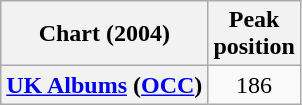<table class="wikitable sortable plainrowheaders">
<tr>
<th>Chart (2004)</th>
<th>Peak<br>position</th>
</tr>
<tr>
<th scope="row"><a href='#'>UK Albums</a> (<a href='#'>OCC</a>)</th>
<td align="center">186</td>
</tr>
</table>
